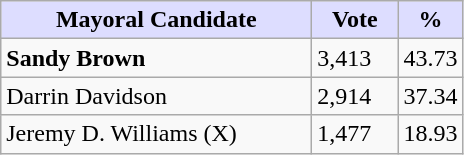<table class="wikitable">
<tr>
<th style="background:#ddf; width:200px;">Mayoral Candidate</th>
<th style="background:#ddf; width:50px;">Vote</th>
<th style="background:#ddf; width:30px;">%</th>
</tr>
<tr>
<td><strong>Sandy Brown</strong></td>
<td>3,413</td>
<td>43.73</td>
</tr>
<tr>
<td>Darrin Davidson</td>
<td>2,914</td>
<td>37.34</td>
</tr>
<tr>
<td>Jeremy D. Williams (X)</td>
<td>1,477</td>
<td>18.93</td>
</tr>
</table>
